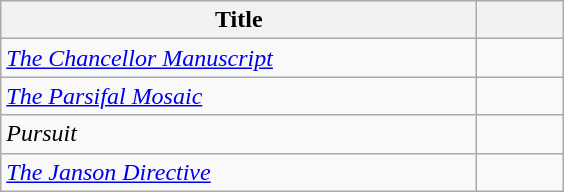<table class="wikitable sortable">
<tr>
<th width=310>Title</th>
<th style="width:50px;" class="unsortable"></th>
</tr>
<tr>
<td><em><a href='#'>The Chancellor Manuscript</a></em></td>
<td></td>
</tr>
<tr>
<td><em><a href='#'>The Parsifal Mosaic</a></em></td>
<td></td>
</tr>
<tr>
<td><em>Pursuit</em></td>
<td></td>
</tr>
<tr>
<td><em><a href='#'>The Janson Directive</a></em></td>
<td></td>
</tr>
</table>
